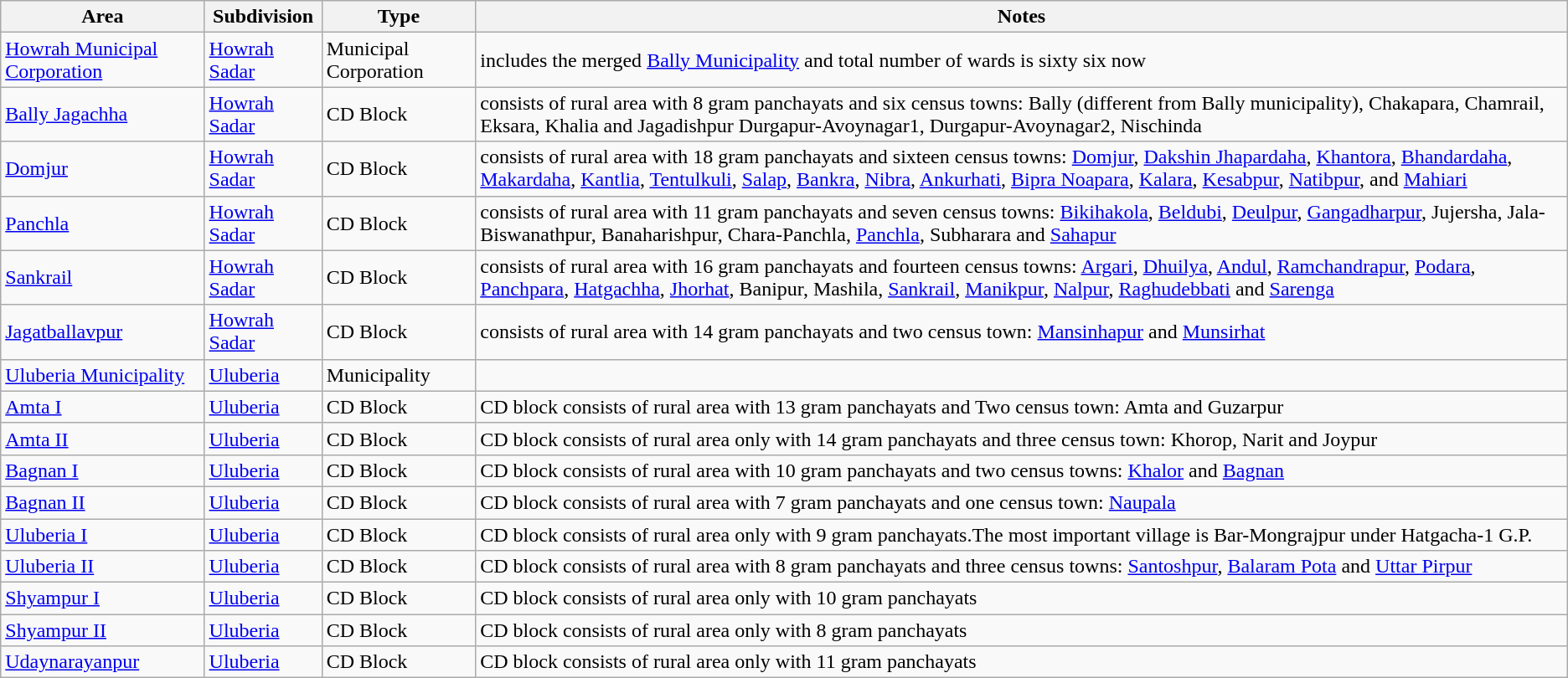<table class="wikitable sortable">
<tr>
<th>Area</th>
<th>Subdivision</th>
<th>Type</th>
<th>Notes</th>
</tr>
<tr>
<td><a href='#'>Howrah Municipal Corporation</a></td>
<td><a href='#'>Howrah Sadar</a></td>
<td>Municipal Corporation</td>
<td>includes the merged <a href='#'>Bally Municipality</a> and total number of wards is sixty six now</td>
</tr>
<tr>
<td><a href='#'>Bally Jagachha</a></td>
<td><a href='#'>Howrah Sadar</a></td>
<td>CD Block</td>
<td>consists of rural area with 8 gram panchayats and six census towns: Bally (different from Bally municipality), Chakapara, Chamrail, Eksara, Khalia and Jagadishpur Durgapur-Avoynagar1, Durgapur-Avoynagar2, Nischinda</td>
</tr>
<tr>
<td><a href='#'>Domjur</a></td>
<td><a href='#'>Howrah Sadar</a></td>
<td>CD Block</td>
<td>consists of rural area with 18 gram panchayats and sixteen census towns: <a href='#'>Domjur</a>, <a href='#'>Dakshin Jhapardaha</a>, <a href='#'>Khantora</a>, <a href='#'>Bhandardaha</a>, <a href='#'>Makardaha</a>, <a href='#'>Kantlia</a>, <a href='#'>Tentulkuli</a>, <a href='#'>Salap</a>, <a href='#'>Bankra</a>, <a href='#'>Nibra</a>, <a href='#'>Ankurhati</a>, <a href='#'>Bipra Noapara</a>, <a href='#'>Kalara</a>, <a href='#'>Kesabpur</a>, <a href='#'>Natibpur</a>, and <a href='#'>Mahiari</a></td>
</tr>
<tr>
<td><a href='#'>Panchla</a></td>
<td><a href='#'>Howrah Sadar</a></td>
<td>CD Block</td>
<td>consists of rural area with 11 gram panchayats and seven census towns: <a href='#'>Bikihakola</a>, <a href='#'>Beldubi</a>, <a href='#'>Deulpur</a>, <a href='#'>Gangadharpur</a>, Jujersha, Jala-Biswanathpur, Banaharishpur, Chara-Panchla, <a href='#'>Panchla</a>, Subharara and <a href='#'>Sahapur</a></td>
</tr>
<tr>
<td><a href='#'>Sankrail</a></td>
<td><a href='#'>Howrah Sadar</a></td>
<td>CD Block</td>
<td>consists of rural area with 16 gram panchayats and fourteen census towns: <a href='#'>Argari</a>, <a href='#'>Dhuilya</a>, <a href='#'>Andul</a>, <a href='#'>Ramchandrapur</a>, <a href='#'>Podara</a>, <a href='#'>Panchpara</a>, <a href='#'>Hatgachha</a>, <a href='#'>Jhorhat</a>, Banipur, Mashila, <a href='#'>Sankrail</a>, <a href='#'>Manikpur</a>, <a href='#'>Nalpur</a>, <a href='#'>Raghudebbati</a> and <a href='#'>Sarenga</a></td>
</tr>
<tr>
<td><a href='#'>Jagatballavpur</a></td>
<td><a href='#'>Howrah Sadar</a></td>
<td>CD Block</td>
<td>consists of rural area with 14 gram panchayats and two census town: <a href='#'>Mansinhapur</a> and <a href='#'>Munsirhat</a></td>
</tr>
<tr>
<td><a href='#'>Uluberia Municipality</a></td>
<td><a href='#'>Uluberia</a></td>
<td>Municipality</td>
<td></td>
</tr>
<tr>
<td><a href='#'>Amta I</a></td>
<td><a href='#'>Uluberia</a></td>
<td>CD Block</td>
<td>CD block consists of rural area with 13 gram panchayats and  Two census town: Amta and Guzarpur</td>
</tr>
<tr>
<td><a href='#'>Amta II</a></td>
<td><a href='#'>Uluberia</a></td>
<td>CD Block</td>
<td>CD block consists of rural area only with 14 gram panchayats and three census town: Khorop, Narit and Joypur</td>
</tr>
<tr>
<td><a href='#'>Bagnan I</a></td>
<td><a href='#'>Uluberia</a></td>
<td>CD Block</td>
<td>CD block consists of rural area with 10 gram panchayats and two census towns: <a href='#'>Khalor</a> and <a href='#'>Bagnan</a></td>
</tr>
<tr>
<td><a href='#'>Bagnan II</a></td>
<td><a href='#'>Uluberia</a></td>
<td>CD Block</td>
<td>CD block consists of rural area with 7 gram panchayats and one census town: <a href='#'>Naupala</a></td>
</tr>
<tr>
<td><a href='#'>Uluberia I</a></td>
<td><a href='#'>Uluberia</a></td>
<td>CD Block</td>
<td>CD block consists of rural area only with 9 gram panchayats.The most important village is Bar-Mongrajpur under Hatgacha-1 G.P.</td>
</tr>
<tr>
<td><a href='#'>Uluberia II</a></td>
<td><a href='#'>Uluberia</a></td>
<td>CD Block</td>
<td>CD block consists of rural area with 8 gram panchayats and three census towns: <a href='#'>Santoshpur</a>, <a href='#'>Balaram Pota</a> and <a href='#'>Uttar Pirpur</a></td>
</tr>
<tr>
<td><a href='#'>Shyampur I</a></td>
<td><a href='#'>Uluberia</a></td>
<td>CD Block</td>
<td>CD block consists of rural area only with 10 gram panchayats</td>
</tr>
<tr>
<td><a href='#'>Shyampur II</a></td>
<td><a href='#'>Uluberia</a></td>
<td>CD Block</td>
<td>CD block consists of rural area only with 8 gram panchayats</td>
</tr>
<tr>
<td><a href='#'>Udaynarayanpur</a></td>
<td><a href='#'>Uluberia</a></td>
<td>CD Block</td>
<td>CD block consists of rural area only with 11 gram panchayats</td>
</tr>
</table>
